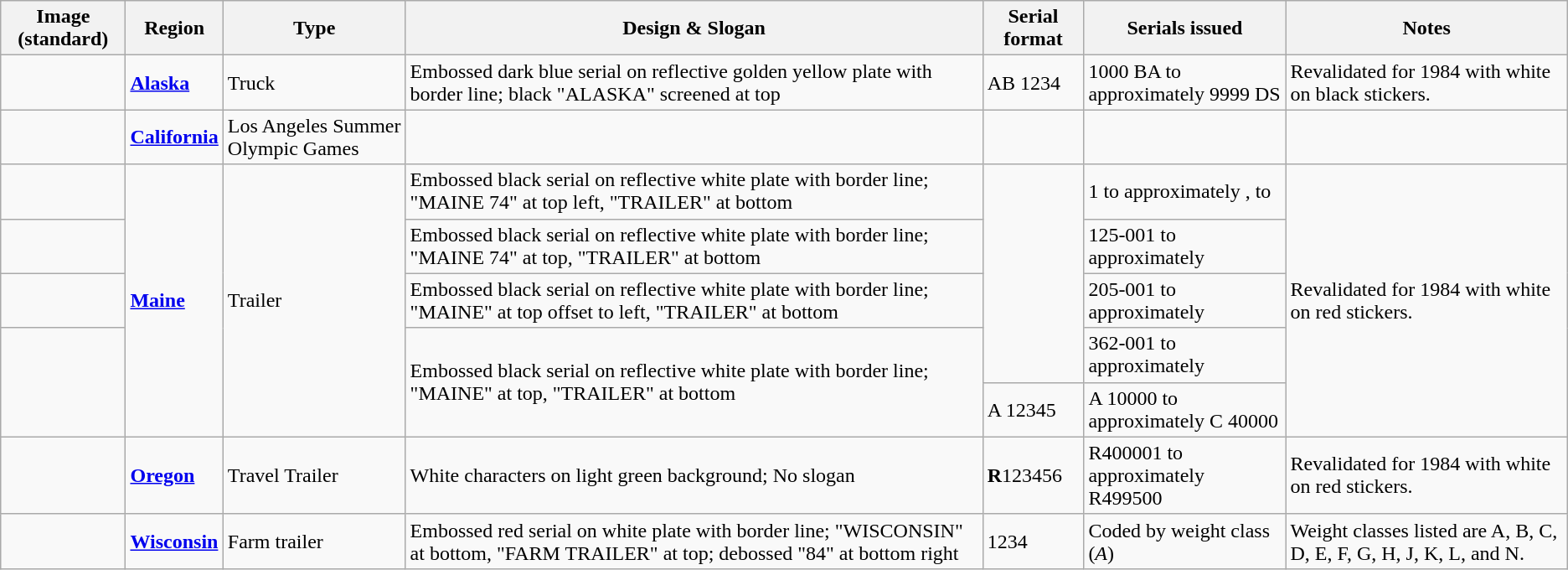<table class="wikitable">
<tr>
<th>Image (standard)</th>
<th>Region</th>
<th>Type</th>
<th>Design & Slogan</th>
<th>Serial format</th>
<th>Serials issued</th>
<th>Notes</th>
</tr>
<tr>
<td></td>
<td><a href='#'><strong>Alaska</strong></a></td>
<td>Truck</td>
<td>Embossed dark blue serial on reflective golden yellow plate with border line; black "ALASKA" screened at top</td>
<td>AB 1234</td>
<td>1000 BA to approximately 9999 DS</td>
<td>Revalidated for 1984 with white on black stickers.</td>
</tr>
<tr>
<td></td>
<td><a href='#'><strong>California</strong></a></td>
<td>Los Angeles Summer Olympic Games</td>
<td></td>
<td></td>
<td></td>
<td></td>
</tr>
<tr>
<td></td>
<td rowspan="5"><a href='#'><strong>Maine</strong></a></td>
<td rowspan="5">Trailer</td>
<td>Embossed black serial on reflective white plate with border line; "MAINE 74" at top left, "TRAILER" at bottom</td>
<td rowspan="4"></td>
<td>1 to approximately ,  to </td>
<td rowspan="5">Revalidated for 1984 with white on red stickers.</td>
</tr>
<tr>
<td></td>
<td>Embossed black serial on reflective white plate with border line; "MAINE 74" at top, "TRAILER" at bottom</td>
<td>125-001 to approximately </td>
</tr>
<tr>
<td></td>
<td>Embossed black serial on reflective white plate with border line; "MAINE" at top offset to left, "TRAILER" at bottom</td>
<td>205-001 to approximately </td>
</tr>
<tr>
<td rowspan="2"></td>
<td rowspan="2">Embossed black serial on reflective white plate with border line; "MAINE" at top, "TRAILER" at bottom</td>
<td>362-001 to approximately </td>
</tr>
<tr>
<td>A 12345</td>
<td>A 10000 to approximately C 40000</td>
</tr>
<tr>
<td></td>
<td><a href='#'><strong>Oregon</strong></a></td>
<td>Travel Trailer</td>
<td>White characters on light green background; No slogan</td>
<td><strong>R</strong>123456</td>
<td>R400001 to approximately R499500</td>
<td>Revalidated for 1984 with white on red stickers.</td>
</tr>
<tr>
<td></td>
<td><a href='#'><strong>Wisconsin</strong></a></td>
<td>Farm trailer</td>
<td>Embossed red serial on white plate with border line; "WISCONSIN" at bottom, "FARM TRAILER" at top; debossed "84" at bottom right</td>
<td>1234</td>
<td>Coded by weight class (<em>A</em>)</td>
<td>Weight classes listed are A, B, C, D, E, F, G, H, J, K, L, and N.</td>
</tr>
</table>
